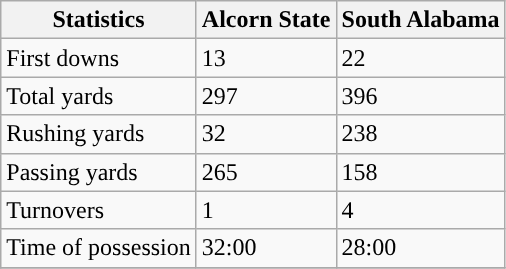<table class="wikitable">
<tr>
<th>Statistics</th>
<th>Alcorn State</th>
<th>South Alabama</th>
</tr>
<tr>
<td>First downs</td>
<td>13</td>
<td>22</td>
</tr>
<tr>
<td>Total yards</td>
<td>297</td>
<td>396</td>
</tr>
<tr>
<td>Rushing yards</td>
<td>32</td>
<td>238</td>
</tr>
<tr>
<td>Passing yards</td>
<td>265</td>
<td>158</td>
</tr>
<tr>
<td>Turnovers</td>
<td>1</td>
<td>4</td>
</tr>
<tr>
<td>Time of possession</td>
<td>32:00</td>
<td>28:00</td>
</tr>
<tr>
</tr>
</table>
